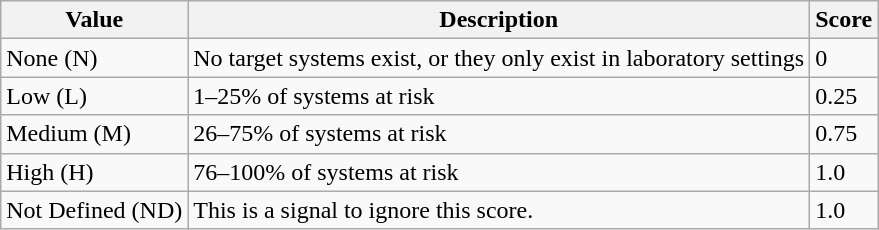<table class="wikitable">
<tr>
<th>Value</th>
<th>Description</th>
<th>Score</th>
</tr>
<tr>
<td>None (N)</td>
<td>No target systems exist, or they only exist in laboratory settings</td>
<td>0</td>
</tr>
<tr>
<td>Low (L)</td>
<td>1–25% of systems at risk</td>
<td>0.25</td>
</tr>
<tr>
<td>Medium (M)</td>
<td>26–75% of systems at risk</td>
<td>0.75</td>
</tr>
<tr>
<td>High (H)</td>
<td>76–100% of systems at risk</td>
<td>1.0</td>
</tr>
<tr>
<td>Not Defined (ND)</td>
<td>This is a signal to ignore this score.</td>
<td>1.0</td>
</tr>
</table>
